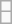<table class="wikitable"| align=center>
<tr>
<td></td>
</tr>
<tr>
<td></td>
</tr>
</table>
